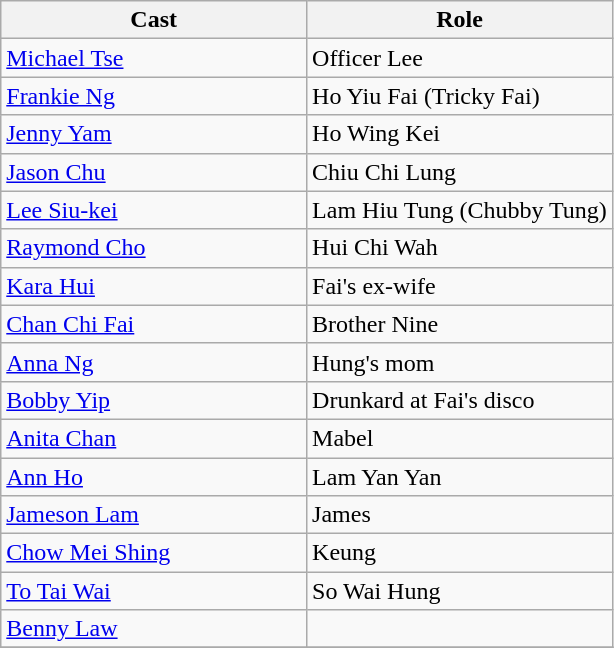<table class="wikitable">
<tr>
<th width=50%>Cast</th>
<th width=50%>Role</th>
</tr>
<tr>
<td><a href='#'>Michael Tse</a></td>
<td>Officer Lee</td>
</tr>
<tr>
<td><a href='#'>Frankie Ng</a></td>
<td>Ho Yiu Fai (Tricky Fai)</td>
</tr>
<tr>
<td><a href='#'>Jenny Yam</a></td>
<td>Ho Wing Kei</td>
</tr>
<tr>
<td><a href='#'>Jason Chu</a></td>
<td>Chiu Chi Lung</td>
</tr>
<tr>
<td><a href='#'>Lee Siu-kei</a></td>
<td>Lam Hiu Tung (Chubby Tung)</td>
</tr>
<tr>
<td><a href='#'>Raymond Cho</a></td>
<td>Hui Chi Wah</td>
</tr>
<tr>
<td><a href='#'>Kara Hui</a></td>
<td>Fai's ex-wife</td>
</tr>
<tr>
<td><a href='#'>Chan Chi Fai</a></td>
<td>Brother Nine</td>
</tr>
<tr>
<td><a href='#'>Anna Ng</a></td>
<td>Hung's mom</td>
</tr>
<tr>
<td><a href='#'>Bobby Yip</a></td>
<td>Drunkard at Fai's disco</td>
</tr>
<tr>
<td><a href='#'>Anita Chan</a></td>
<td>Mabel</td>
</tr>
<tr>
<td><a href='#'>Ann Ho</a></td>
<td>Lam Yan Yan</td>
</tr>
<tr>
<td><a href='#'>Jameson Lam</a></td>
<td>James</td>
</tr>
<tr>
<td><a href='#'>Chow Mei Shing</a></td>
<td>Keung</td>
</tr>
<tr>
<td><a href='#'>To Tai Wai</a></td>
<td>So Wai Hung</td>
</tr>
<tr>
<td><a href='#'>Benny Law</a></td>
<td></td>
</tr>
<tr>
</tr>
</table>
